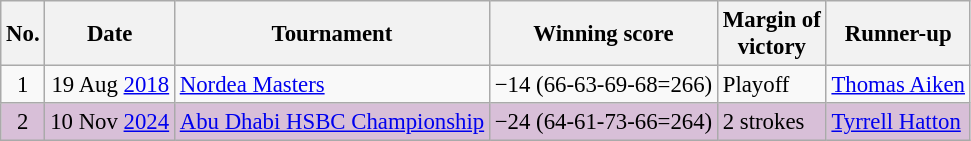<table class="wikitable" style="font-size:95%;">
<tr>
<th>No.</th>
<th>Date</th>
<th>Tournament</th>
<th>Winning score</th>
<th>Margin of<br>victory</th>
<th>Runner-up</th>
</tr>
<tr>
<td align=center>1</td>
<td align=right>19 Aug <a href='#'>2018</a></td>
<td><a href='#'>Nordea Masters</a></td>
<td>−14 (66-63-69-68=266)</td>
<td>Playoff</td>
<td> <a href='#'>Thomas Aiken</a></td>
</tr>
<tr style="background:#D8BFD8;">
<td align=center>2</td>
<td align=right>10 Nov <a href='#'>2024</a></td>
<td><a href='#'>Abu Dhabi HSBC Championship</a></td>
<td>−24 (64-61-73-66=264)</td>
<td>2 strokes</td>
<td> <a href='#'>Tyrrell Hatton</a></td>
</tr>
</table>
